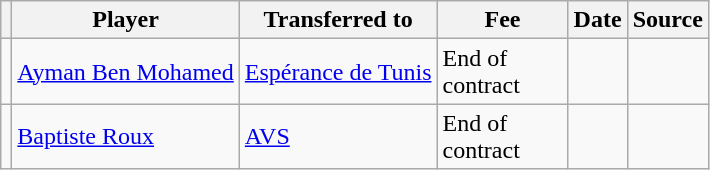<table class="wikitable plainrowheaders sortable">
<tr>
<th></th>
<th scope="col">Player</th>
<th>Transferred to</th>
<th style="width: 80px;">Fee</th>
<th scope="col">Date</th>
<th scope="col">Source</th>
</tr>
<tr>
<td align="center"></td>
<td> <a href='#'>Ayman Ben Mohamed</a></td>
<td> <a href='#'>Espérance de Tunis</a></td>
<td>End of contract</td>
<td></td>
<td></td>
</tr>
<tr>
<td align="center"></td>
<td> <a href='#'>Baptiste Roux</a></td>
<td> <a href='#'>AVS</a></td>
<td>End of contract</td>
<td></td>
<td></td>
</tr>
</table>
